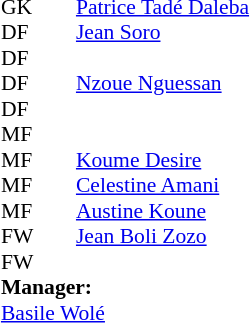<table cellspacing="0" cellpadding="0" style="font-size:90%; margin:0.2em auto;">
<tr>
<th width="25"></th>
<th width="25"></th>
</tr>
<tr>
<td>GK</td>
<td></td>
<td> <a href='#'>Patrice Tadé Daleba</a></td>
</tr>
<tr>
<td>DF</td>
<td></td>
<td> <a href='#'>Jean Soro</a></td>
</tr>
<tr>
<td>DF</td>
<td></td>
<td></td>
</tr>
<tr>
<td>DF</td>
<td></td>
<td> <a href='#'>Nzoue Nguessan</a></td>
</tr>
<tr>
<td>DF</td>
<td></td>
<td></td>
</tr>
<tr>
<td>MF</td>
<td></td>
<td></td>
</tr>
<tr>
<td>MF</td>
<td></td>
<td> <a href='#'>Koume Desire</a></td>
</tr>
<tr>
<td>MF</td>
<td></td>
<td> <a href='#'>Celestine Amani</a></td>
</tr>
<tr>
<td>MF</td>
<td></td>
<td> <a href='#'>Austine Koune</a></td>
</tr>
<tr>
<td>FW</td>
<td></td>
<td> <a href='#'>Jean Boli Zozo</a></td>
</tr>
<tr>
<td>FW</td>
<td></td>
<td></td>
</tr>
<tr>
<td colspan=3><strong>Manager:</strong></td>
</tr>
<tr>
<td colspan=4> <a href='#'>Basile Wolé</a></td>
</tr>
</table>
